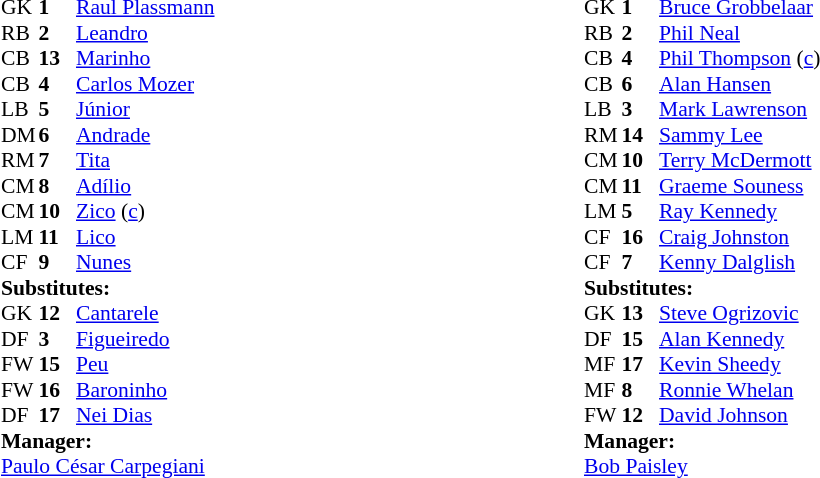<table width=100%>
<tr>
<td valign="top" width="50%"><br><table style="font-size:90%" cellspacing="0" cellpadding="0" align=center>
<tr>
<td colspan="4"></td>
</tr>
<tr>
<th width=25></th>
<th width=25></th>
</tr>
<tr>
<td>GK</td>
<td><strong>1</strong></td>
<td> <a href='#'>Raul Plassmann</a></td>
</tr>
<tr>
<td>RB</td>
<td><strong>2</strong></td>
<td> <a href='#'>Leandro</a></td>
</tr>
<tr>
<td>CB</td>
<td><strong>13</strong></td>
<td> <a href='#'>Marinho</a></td>
</tr>
<tr>
<td>CB</td>
<td><strong>4</strong></td>
<td> <a href='#'>Carlos Mozer</a></td>
</tr>
<tr>
<td>LB</td>
<td><strong>5</strong></td>
<td> <a href='#'>Júnior</a></td>
</tr>
<tr>
<td>DM</td>
<td><strong>6</strong></td>
<td> <a href='#'>Andrade</a></td>
</tr>
<tr>
<td>RM</td>
<td><strong>7</strong></td>
<td> <a href='#'>Tita</a></td>
</tr>
<tr>
<td>CM</td>
<td><strong>8</strong></td>
<td> <a href='#'>Adílio</a></td>
</tr>
<tr>
<td>CM</td>
<td><strong>10</strong></td>
<td> <a href='#'>Zico</a> (<a href='#'>c</a>)</td>
</tr>
<tr>
<td>LM</td>
<td><strong>11</strong></td>
<td> <a href='#'>Lico</a></td>
</tr>
<tr>
<td>CF</td>
<td><strong>9</strong></td>
<td> <a href='#'>Nunes</a></td>
</tr>
<tr>
<td colspan=3><strong>Substitutes:</strong></td>
</tr>
<tr>
<td>GK</td>
<td><strong>12</strong></td>
<td> <a href='#'>Cantarele</a></td>
</tr>
<tr>
<td>DF</td>
<td><strong>3</strong></td>
<td> <a href='#'>Figueiredo</a></td>
</tr>
<tr>
<td>FW</td>
<td><strong>15</strong></td>
<td> <a href='#'>Peu</a></td>
</tr>
<tr>
<td>FW</td>
<td><strong>16</strong></td>
<td> <a href='#'>Baroninho</a></td>
</tr>
<tr>
<td>DF</td>
<td><strong>17</strong></td>
<td> <a href='#'>Nei Dias</a></td>
</tr>
<tr>
<td colspan=3><strong>Manager:</strong></td>
</tr>
<tr>
<td colspan=4> <a href='#'>Paulo César Carpegiani</a></td>
</tr>
</table>
</td>
<td valign="top" width="50%"><br><table style="font-size:90%" cellspacing="0" cellpadding="0">
<tr>
<td colspan="4"></td>
</tr>
<tr>
<th width=25></th>
<th width=25></th>
</tr>
<tr>
<td>GK</td>
<td><strong>1</strong></td>
<td> <a href='#'>Bruce Grobbelaar</a></td>
</tr>
<tr>
<td>RB</td>
<td><strong>2</strong></td>
<td> <a href='#'>Phil Neal</a></td>
</tr>
<tr>
<td>CB</td>
<td><strong>4</strong></td>
<td> <a href='#'>Phil Thompson</a> (<a href='#'>c</a>)</td>
</tr>
<tr>
<td>CB</td>
<td><strong>6</strong></td>
<td> <a href='#'>Alan Hansen</a></td>
</tr>
<tr>
<td>LB</td>
<td><strong>3</strong></td>
<td> <a href='#'>Mark Lawrenson</a></td>
</tr>
<tr>
<td>RM</td>
<td><strong>14</strong></td>
<td> <a href='#'>Sammy Lee</a></td>
</tr>
<tr>
<td>CM</td>
<td><strong>10</strong></td>
<td> <a href='#'>Terry McDermott</a></td>
<td></td>
</tr>
<tr>
<td>CM</td>
<td><strong>11</strong></td>
<td> <a href='#'>Graeme Souness</a></td>
</tr>
<tr>
<td>LM</td>
<td><strong>5</strong></td>
<td> <a href='#'>Ray Kennedy</a></td>
</tr>
<tr>
<td>CF</td>
<td><strong>16</strong></td>
<td> <a href='#'>Craig Johnston</a></td>
</tr>
<tr>
<td>CF</td>
<td><strong>7</strong></td>
<td> <a href='#'>Kenny Dalglish</a></td>
</tr>
<tr>
<td colspan=3><strong>Substitutes:</strong></td>
</tr>
<tr>
<td>GK</td>
<td><strong>13</strong></td>
<td> <a href='#'>Steve Ogrizovic</a></td>
</tr>
<tr>
<td>DF</td>
<td><strong>15</strong></td>
<td> <a href='#'>Alan Kennedy</a></td>
</tr>
<tr>
<td>MF</td>
<td><strong>17</strong></td>
<td> <a href='#'>Kevin Sheedy</a></td>
</tr>
<tr>
<td>MF</td>
<td><strong>8</strong></td>
<td> <a href='#'>Ronnie Whelan</a></td>
</tr>
<tr>
<td>FW</td>
<td><strong>12</strong></td>
<td> <a href='#'>David Johnson</a></td>
<td></td>
</tr>
<tr>
<td colspan=3><strong>Manager:</strong></td>
</tr>
<tr>
<td colspan=4> <a href='#'>Bob Paisley</a></td>
</tr>
</table>
</td>
</tr>
</table>
